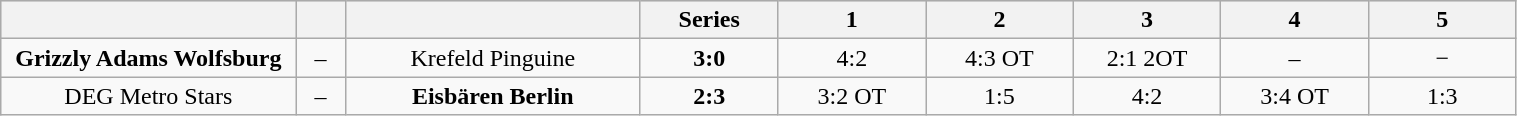<table class="wikitable" width="80%">
<tr style="background-color:#e0e0e0;">
<th style="width:15%;"></th>
<th style="width:2.5%;"></th>
<th style="width:15%;"></th>
<th style="width:7%;">Series</th>
<th style="width:7.5%;">1</th>
<th style="width:7.5%;">2</th>
<th style="width:7.5%;">3</th>
<th style="width:7.5%;">4</th>
<th style="width:7.5%;">5</th>
</tr>
<tr align="center">
<td><strong>Grizzly Adams Wolfsburg</strong></td>
<td>–</td>
<td>Krefeld Pinguine</td>
<td><strong>3:0</strong></td>
<td>4:2</td>
<td>4:3 OT</td>
<td>2:1 2OT</td>
<td>–</td>
<td>−</td>
</tr>
<tr align="center">
<td>DEG Metro Stars</td>
<td>–</td>
<td><strong>Eisbären Berlin</strong></td>
<td><strong>2:3</strong></td>
<td>3:2 OT</td>
<td>1:5</td>
<td>4:2</td>
<td>3:4 OT</td>
<td>1:3</td>
</tr>
</table>
